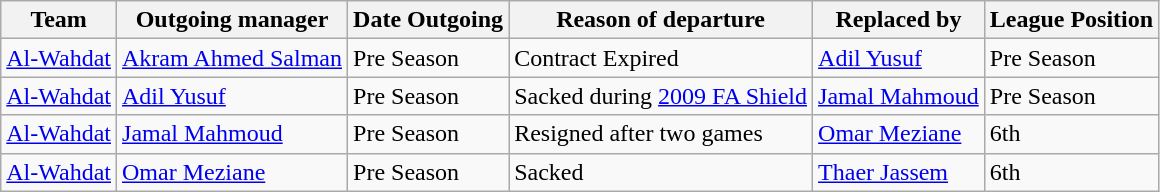<table class="wikitable">
<tr>
<th>Team</th>
<th>Outgoing manager</th>
<th>Date Outgoing</th>
<th>Reason of departure</th>
<th>Replaced by</th>
<th>League Position</th>
</tr>
<tr>
<td><a href='#'>Al-Wahdat</a></td>
<td> <a href='#'>Akram Ahmed Salman</a></td>
<td>Pre Season</td>
<td>Contract Expired</td>
<td> <a href='#'>Adil Yusuf</a></td>
<td>Pre Season</td>
</tr>
<tr>
<td><a href='#'>Al-Wahdat</a></td>
<td> <a href='#'>Adil Yusuf</a></td>
<td>Pre Season</td>
<td>Sacked during <a href='#'>2009 FA Shield</a></td>
<td> <a href='#'>Jamal Mahmoud</a></td>
<td>Pre Season</td>
</tr>
<tr>
<td><a href='#'>Al-Wahdat</a></td>
<td> <a href='#'>Jamal Mahmoud</a></td>
<td>Pre Season</td>
<td>Resigned after two games </td>
<td> <a href='#'>Omar Meziane</a></td>
<td>6th</td>
</tr>
<tr>
<td><a href='#'>Al-Wahdat</a></td>
<td> <a href='#'>Omar Meziane</a></td>
<td>Pre Season</td>
<td>Sacked </td>
<td> <a href='#'>Thaer Jassem</a></td>
<td>6th</td>
</tr>
</table>
